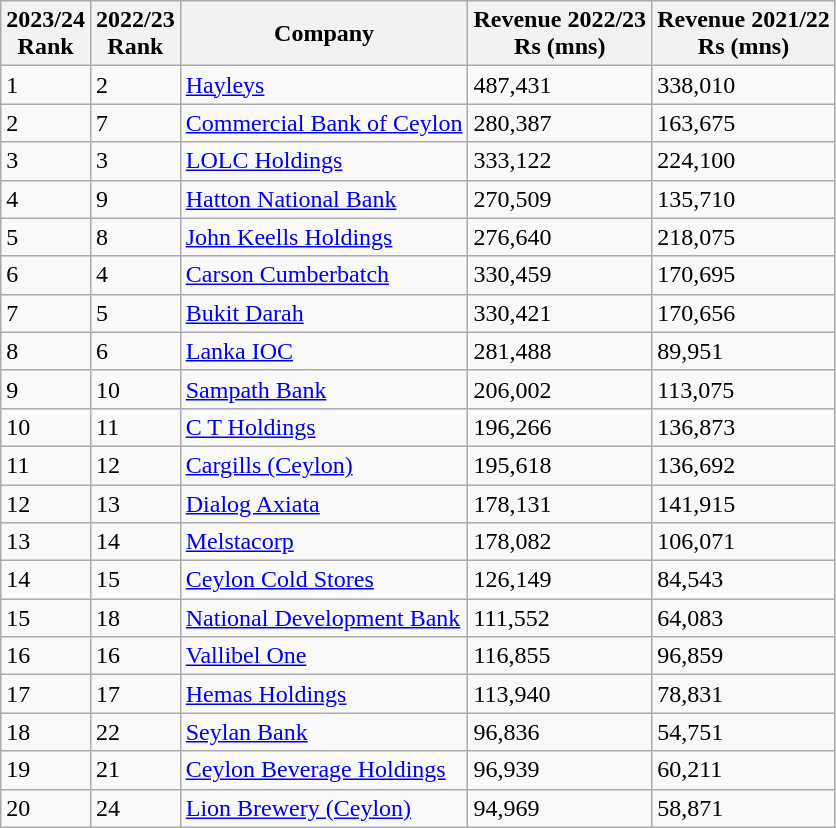<table class="wikitable sortable">
<tr>
<th>2023/24<br>Rank</th>
<th>2022/23<br>Rank</th>
<th>Company</th>
<th>Revenue 2022/23<br>Rs (mns)</th>
<th>Revenue 2021/22<br>Rs (mns)</th>
</tr>
<tr>
<td>1</td>
<td>2</td>
<td><a href='#'>Hayleys</a></td>
<td>487,431</td>
<td>338,010</td>
</tr>
<tr>
<td>2</td>
<td>7</td>
<td><a href='#'>Commercial Bank of Ceylon</a></td>
<td>280,387</td>
<td>163,675</td>
</tr>
<tr>
<td>3</td>
<td>3</td>
<td><a href='#'>LOLC Holdings</a></td>
<td>333,122</td>
<td>224,100</td>
</tr>
<tr>
<td>4</td>
<td>9</td>
<td><a href='#'>Hatton National Bank</a></td>
<td>270,509</td>
<td>135,710</td>
</tr>
<tr>
<td>5</td>
<td>8</td>
<td><a href='#'>John Keells Holdings</a></td>
<td>276,640</td>
<td>218,075</td>
</tr>
<tr>
<td>6</td>
<td>4</td>
<td><a href='#'>Carson Cumberbatch</a></td>
<td>330,459</td>
<td>170,695</td>
</tr>
<tr>
<td>7</td>
<td>5</td>
<td><a href='#'>Bukit Darah</a></td>
<td>330,421</td>
<td>170,656</td>
</tr>
<tr>
<td>8</td>
<td>6</td>
<td><a href='#'>Lanka IOC</a></td>
<td>281,488</td>
<td>89,951</td>
</tr>
<tr>
<td>9</td>
<td>10</td>
<td><a href='#'>Sampath Bank</a></td>
<td>206,002</td>
<td>113,075</td>
</tr>
<tr>
<td>10</td>
<td>11</td>
<td><a href='#'>C T Holdings</a></td>
<td>196,266</td>
<td>136,873</td>
</tr>
<tr>
<td>11</td>
<td>12</td>
<td><a href='#'>Cargills (Ceylon)</a></td>
<td>195,618</td>
<td>136,692</td>
</tr>
<tr>
<td>12</td>
<td>13</td>
<td><a href='#'>Dialog Axiata</a></td>
<td>178,131</td>
<td>141,915</td>
</tr>
<tr>
<td>13</td>
<td>14</td>
<td><a href='#'>Melstacorp</a></td>
<td>178,082</td>
<td>106,071</td>
</tr>
<tr>
<td>14</td>
<td>15</td>
<td><a href='#'>Ceylon Cold Stores</a></td>
<td>126,149</td>
<td>84,543</td>
</tr>
<tr>
<td>15</td>
<td>18</td>
<td><a href='#'>National Development Bank</a></td>
<td>111,552</td>
<td>64,083</td>
</tr>
<tr>
<td>16</td>
<td>16</td>
<td><a href='#'>Vallibel One</a></td>
<td>116,855</td>
<td>96,859</td>
</tr>
<tr>
<td>17</td>
<td>17</td>
<td><a href='#'>Hemas Holdings</a></td>
<td>113,940</td>
<td>78,831</td>
</tr>
<tr>
<td>18</td>
<td>22</td>
<td><a href='#'>Seylan Bank</a></td>
<td>96,836</td>
<td>54,751</td>
</tr>
<tr>
<td>19</td>
<td>21</td>
<td><a href='#'>Ceylon Beverage Holdings</a></td>
<td>96,939</td>
<td>60,211</td>
</tr>
<tr>
<td>20</td>
<td>24</td>
<td><a href='#'>Lion Brewery (Ceylon)</a></td>
<td>94,969</td>
<td>58,871</td>
</tr>
</table>
